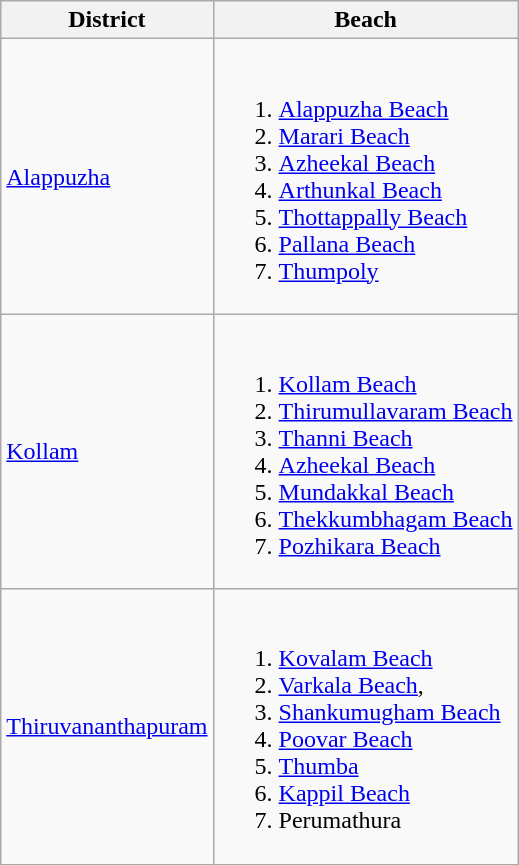<table class="wikitable sortable">
<tr>
<th>District</th>
<th>Beach</th>
</tr>
<tr>
<td><a href='#'>Alappuzha</a></td>
<td><br><ol><li><a href='#'>Alappuzha Beach</a></li><li><a href='#'>Marari Beach</a></li><li><a href='#'>Azheekal Beach</a></li><li><a href='#'>Arthunkal Beach</a></li><li><a href='#'>Thottappally Beach</a></li><li><a href='#'>Pallana Beach</a></li><li><a href='#'>Thumpoly</a></li></ol></td>
</tr>
<tr>
<td><a href='#'>Kollam</a></td>
<td><br><ol><li><a href='#'>Kollam Beach</a></li><li><a href='#'>Thirumullavaram Beach</a></li><li><a href='#'>Thanni Beach</a></li><li><a href='#'>Azheekal Beach</a></li><li><a href='#'>Mundakkal Beach</a></li><li><a href='#'>Thekkumbhagam Beach</a></li><li><a href='#'>Pozhikara Beach</a></li></ol></td>
</tr>
<tr>
<td><a href='#'>Thiruvananthapuram</a></td>
<td><br><ol><li><a href='#'>Kovalam Beach</a></li><li><a href='#'>Varkala Beach</a>,</li><li><a href='#'>Shankumugham Beach</a></li><li><a href='#'>Poovar Beach</a></li><li><a href='#'>Thumba</a></li><li><a href='#'>Kappil Beach</a></li><li>Perumathura</li></ol></td>
</tr>
</table>
